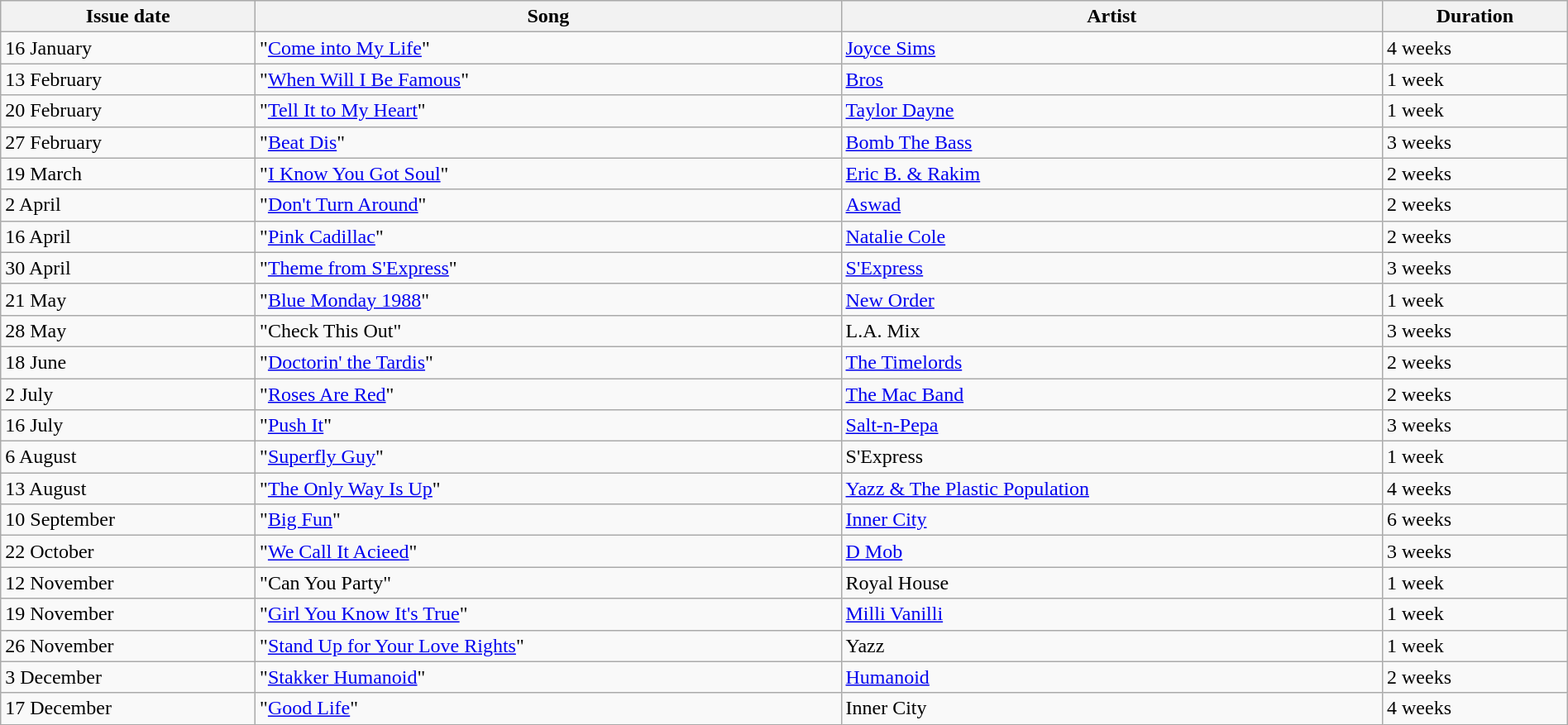<table width="100%" class=wikitable>
<tr>
<th>Issue date</th>
<th>Song</th>
<th>Artist</th>
<th>Duration</th>
</tr>
<tr>
<td>16 January</td>
<td>"<a href='#'>Come into My Life</a>"</td>
<td><a href='#'>Joyce Sims</a></td>
<td>4 weeks</td>
</tr>
<tr>
<td>13 February</td>
<td>"<a href='#'>When Will I Be Famous</a>"</td>
<td><a href='#'>Bros</a></td>
<td>1 week</td>
</tr>
<tr>
<td>20 February</td>
<td>"<a href='#'>Tell It to My Heart</a>"</td>
<td><a href='#'>Taylor Dayne</a></td>
<td>1 week</td>
</tr>
<tr>
<td>27 February</td>
<td>"<a href='#'>Beat Dis</a>"</td>
<td><a href='#'>Bomb The Bass</a></td>
<td>3 weeks</td>
</tr>
<tr>
<td>19 March</td>
<td>"<a href='#'>I Know You Got Soul</a>"</td>
<td><a href='#'>Eric B. & Rakim</a></td>
<td>2 weeks</td>
</tr>
<tr>
<td>2 April</td>
<td>"<a href='#'>Don't Turn Around</a>"</td>
<td><a href='#'>Aswad</a></td>
<td>2 weeks</td>
</tr>
<tr>
<td>16 April</td>
<td>"<a href='#'>Pink Cadillac</a>"</td>
<td><a href='#'>Natalie Cole</a></td>
<td>2 weeks</td>
</tr>
<tr>
<td>30 April</td>
<td>"<a href='#'>Theme from S'Express</a>"</td>
<td><a href='#'>S'Express</a></td>
<td>3 weeks</td>
</tr>
<tr>
<td>21 May</td>
<td>"<a href='#'>Blue Monday 1988</a>"</td>
<td><a href='#'>New Order</a></td>
<td>1 week</td>
</tr>
<tr>
<td>28 May</td>
<td>"Check This Out"</td>
<td>L.A. Mix</td>
<td>3 weeks</td>
</tr>
<tr>
<td>18 June</td>
<td>"<a href='#'>Doctorin' the Tardis</a>"</td>
<td><a href='#'>The Timelords</a></td>
<td>2 weeks</td>
</tr>
<tr>
<td>2 July</td>
<td>"<a href='#'>Roses Are Red</a>"</td>
<td><a href='#'>The Mac Band</a></td>
<td>2 weeks</td>
</tr>
<tr>
<td>16 July</td>
<td>"<a href='#'>Push It</a>"</td>
<td><a href='#'>Salt-n-Pepa</a></td>
<td>3 weeks</td>
</tr>
<tr>
<td>6 August</td>
<td>"<a href='#'>Superfly Guy</a>"</td>
<td>S'Express</td>
<td>1 week</td>
</tr>
<tr>
<td>13 August</td>
<td>"<a href='#'>The Only Way Is Up</a>"</td>
<td><a href='#'>Yazz & The Plastic Population</a></td>
<td>4 weeks</td>
</tr>
<tr>
<td>10 September</td>
<td>"<a href='#'>Big Fun</a>"</td>
<td><a href='#'>Inner City</a></td>
<td>6 weeks</td>
</tr>
<tr>
<td>22 October</td>
<td>"<a href='#'>We Call It Acieed</a>"</td>
<td><a href='#'>D Mob</a></td>
<td>3 weeks</td>
</tr>
<tr>
<td>12 November</td>
<td>"Can You Party"</td>
<td>Royal House</td>
<td>1 week</td>
</tr>
<tr>
<td>19 November</td>
<td>"<a href='#'>Girl You Know It's True</a>"</td>
<td><a href='#'>Milli Vanilli</a></td>
<td>1 week</td>
</tr>
<tr>
<td>26 November</td>
<td>"<a href='#'>Stand Up for Your Love Rights</a>"</td>
<td>Yazz</td>
<td>1 week</td>
</tr>
<tr>
<td>3 December</td>
<td>"<a href='#'>Stakker Humanoid</a>"</td>
<td><a href='#'>Humanoid</a></td>
<td>2 weeks</td>
</tr>
<tr>
<td>17 December</td>
<td>"<a href='#'>Good Life</a>"</td>
<td>Inner City</td>
<td>4 weeks</td>
</tr>
</table>
